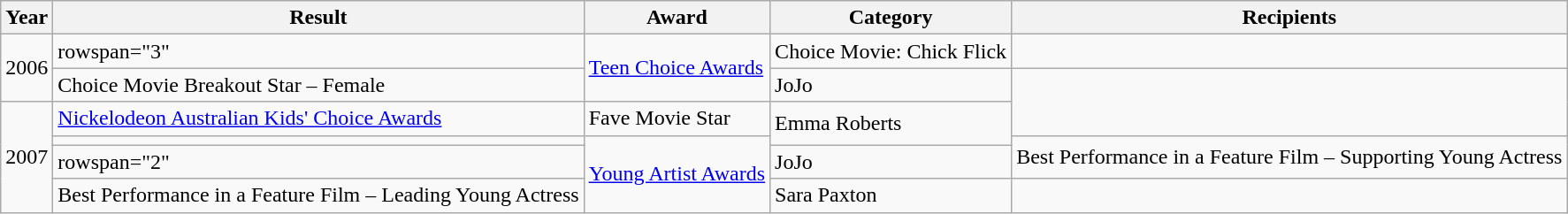<table class="wikitable sortable">
<tr>
<th>Year</th>
<th>Result</th>
<th>Award</th>
<th>Category</th>
<th>Recipients</th>
</tr>
<tr>
<td rowspan="2" style="text-align:center;">2006</td>
<td>rowspan="3" </td>
<td rowspan="2"><a href='#'>Teen Choice Awards</a></td>
<td>Choice Movie: Chick Flick</td>
<td></td>
</tr>
<tr>
<td>Choice Movie Breakout Star – Female</td>
<td>JoJo</td>
</tr>
<tr>
<td rowspan="4" style="text-align:center;">2007</td>
<td><a href='#'>Nickelodeon Australian Kids' Choice Awards</a></td>
<td>Fave Movie Star</td>
<td rowspan="2">Emma Roberts</td>
</tr>
<tr>
<td></td>
<td rowspan="3"><a href='#'>Young Artist Awards</a></td>
<td rowspan="2">Best Performance in a Feature Film – Supporting Young Actress</td>
</tr>
<tr>
<td>rowspan="2" </td>
<td>JoJo</td>
</tr>
<tr>
<td>Best Performance in a Feature Film – Leading Young Actress</td>
<td>Sara Paxton</td>
</tr>
</table>
